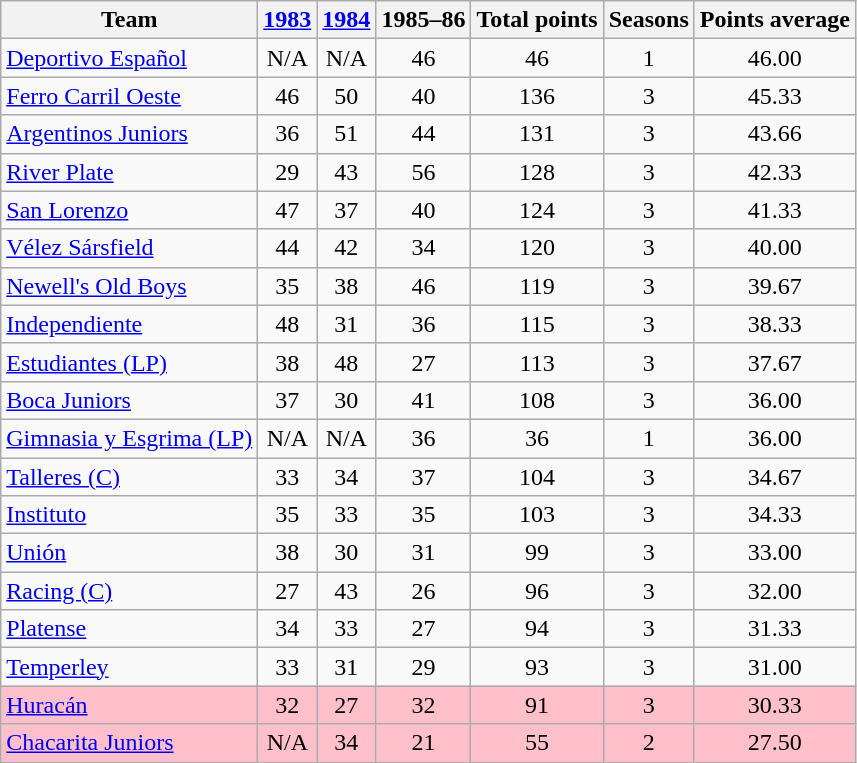<table class="wikitable" style="text-align:center">
<tr>
<th>Team</th>
<th><a href='#'>1983</a></th>
<th><a href='#'>1984</a></th>
<th>1985–86</th>
<th>Total points</th>
<th>Seasons</th>
<th>Points average</th>
</tr>
<tr>
<td align=left><a href='#'>Deportivo Español</a></td>
<td>N/A</td>
<td>N/A</td>
<td>46</td>
<td>46</td>
<td>1</td>
<td>46.00</td>
</tr>
<tr>
<td align=left><a href='#'>Ferro Carril Oeste</a></td>
<td>46</td>
<td>50</td>
<td>40</td>
<td>136</td>
<td>3</td>
<td>45.33</td>
</tr>
<tr>
<td align=left><a href='#'>Argentinos Juniors</a></td>
<td>36</td>
<td>51</td>
<td>44</td>
<td>131</td>
<td>3</td>
<td>43.66</td>
</tr>
<tr>
<td align=left><a href='#'>River Plate</a></td>
<td>29</td>
<td>43</td>
<td>56</td>
<td>128</td>
<td>3</td>
<td>42.33</td>
</tr>
<tr>
<td align=left><a href='#'>San Lorenzo</a></td>
<td>47</td>
<td>37</td>
<td>40</td>
<td>124</td>
<td>3</td>
<td>41.33</td>
</tr>
<tr>
<td align=left><a href='#'>Vélez Sársfield</a></td>
<td>44</td>
<td>42</td>
<td>34</td>
<td>120</td>
<td>3</td>
<td>40.00</td>
</tr>
<tr>
<td align=left><a href='#'>Newell's Old Boys</a></td>
<td>35</td>
<td>38</td>
<td>46</td>
<td>119</td>
<td>3</td>
<td>39.67</td>
</tr>
<tr>
<td align=left><a href='#'>Independiente</a></td>
<td>48</td>
<td>31</td>
<td>36</td>
<td>115</td>
<td>3</td>
<td>38.33</td>
</tr>
<tr>
<td align=left><a href='#'>Estudiantes (LP)</a></td>
<td>38</td>
<td>48</td>
<td>27</td>
<td>113</td>
<td>3</td>
<td>37.67</td>
</tr>
<tr>
<td align=left><a href='#'>Boca Juniors</a></td>
<td>37</td>
<td>30</td>
<td>41</td>
<td>108</td>
<td>3</td>
<td>36.00</td>
</tr>
<tr>
<td align=left><a href='#'>Gimnasia y Esgrima (LP)</a></td>
<td>N/A</td>
<td>N/A</td>
<td>36</td>
<td>36</td>
<td>1</td>
<td>36.00</td>
</tr>
<tr>
<td align=left><a href='#'>Talleres (C)</a></td>
<td>33</td>
<td>34</td>
<td>37</td>
<td>104</td>
<td>3</td>
<td>34.67</td>
</tr>
<tr>
<td align=left><a href='#'>Instituto</a></td>
<td>35</td>
<td>33</td>
<td>35</td>
<td>103</td>
<td>3</td>
<td>34.33</td>
</tr>
<tr>
<td align=left><a href='#'>Unión</a></td>
<td>38</td>
<td>30</td>
<td>31</td>
<td>99</td>
<td>3</td>
<td>33.00</td>
</tr>
<tr>
<td align=left><a href='#'>Racing (C)</a></td>
<td>27</td>
<td>43</td>
<td>26</td>
<td>96</td>
<td>3</td>
<td>32.00</td>
</tr>
<tr>
<td align=left><a href='#'>Platense</a></td>
<td>34</td>
<td>33</td>
<td>27</td>
<td>94</td>
<td>3</td>
<td>31.33</td>
</tr>
<tr>
<td align=left><a href='#'>Temperley</a></td>
<td>33</td>
<td>31</td>
<td>29</td>
<td>93</td>
<td>3</td>
<td>31.00</td>
</tr>
<tr bgcolor=pink>
<td align=left><a href='#'>Huracán</a></td>
<td>32</td>
<td>27</td>
<td>32</td>
<td>91</td>
<td>3</td>
<td>30.33</td>
</tr>
<tr bgcolor=pink>
<td align=left><a href='#'>Chacarita Juniors</a></td>
<td>N/A</td>
<td>34</td>
<td>21</td>
<td>55</td>
<td>2</td>
<td>27.50</td>
</tr>
</table>
